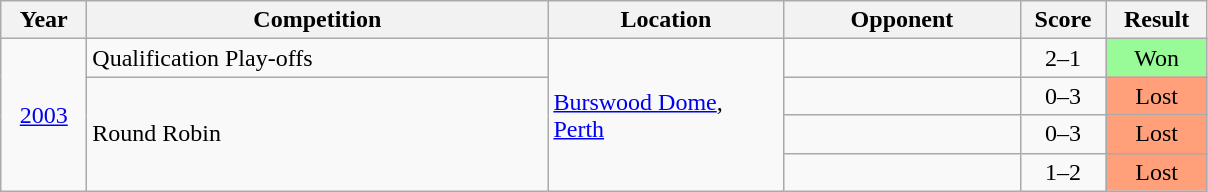<table class="wikitable">
<tr>
<th width="50">Year</th>
<th width="300">Competition</th>
<th width="150">Location</th>
<th width="150">Opponent</th>
<th width="50">Score</th>
<th width="60">Result</th>
</tr>
<tr>
<td align="center" rowspan="4"><a href='#'>2003</a></td>
<td>Qualification Play-offs</td>
<td rowspan=4><a href='#'>Burswood Dome</a>, <a href='#'>Perth</a></td>
<td></td>
<td align="center">2–1</td>
<td align="center" bgcolor="#98FB98">Won</td>
</tr>
<tr>
<td rowspan=3>Round Robin</td>
<td></td>
<td align="center">0–3</td>
<td align="center" bgcolor="#FFA07A">Lost</td>
</tr>
<tr>
<td></td>
<td align="center">0–3</td>
<td align="center" bgcolor="#FFA07A">Lost</td>
</tr>
<tr>
<td></td>
<td align="center">1–2</td>
<td align="center" bgcolor="#FFA07A">Lost</td>
</tr>
</table>
